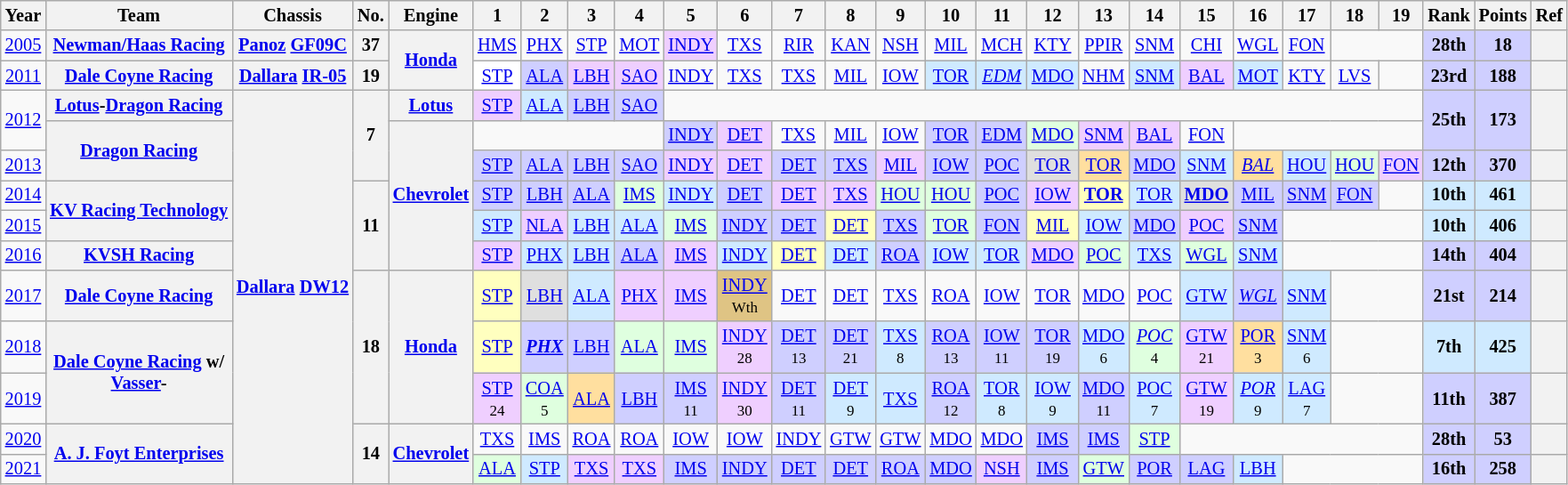<table class="wikitable" style="text-align:center; font-size:85%">
<tr>
<th>Year</th>
<th>Team</th>
<th>Chassis</th>
<th>No.</th>
<th>Engine</th>
<th>1</th>
<th>2</th>
<th>3</th>
<th>4</th>
<th>5</th>
<th>6</th>
<th>7</th>
<th>8</th>
<th>9</th>
<th>10</th>
<th>11</th>
<th>12</th>
<th>13</th>
<th>14</th>
<th>15</th>
<th>16</th>
<th>17</th>
<th>18</th>
<th>19</th>
<th>Rank</th>
<th>Points</th>
<th>Ref</th>
</tr>
<tr>
<td><a href='#'>2005</a></td>
<th nowrap><a href='#'>Newman/Haas Racing</a></th>
<th nowrap><a href='#'>Panoz</a> <a href='#'>GF09C</a></th>
<th>37</th>
<th rowspan=2><a href='#'>Honda</a></th>
<td><a href='#'>HMS</a></td>
<td><a href='#'>PHX</a></td>
<td><a href='#'>STP</a></td>
<td><a href='#'>MOT</a></td>
<td style="background:#EFCFFF;"><a href='#'>INDY</a><br></td>
<td><a href='#'>TXS</a></td>
<td><a href='#'>RIR</a></td>
<td><a href='#'>KAN</a></td>
<td><a href='#'>NSH</a></td>
<td><a href='#'>MIL</a></td>
<td><a href='#'>MCH</a></td>
<td><a href='#'>KTY</a></td>
<td><a href='#'>PPIR</a></td>
<td><a href='#'>SNM</a></td>
<td><a href='#'>CHI</a></td>
<td><a href='#'>WGL</a></td>
<td><a href='#'>FON</a></td>
<td colspan=2></td>
<th style="background:#CFCFFF;">28th</th>
<th style="background:#CFCFFF;">18</th>
<th></th>
</tr>
<tr>
<td><a href='#'>2011</a></td>
<th nowrap><a href='#'>Dale Coyne Racing</a></th>
<th nowrap><a href='#'>Dallara</a> <a href='#'>IR-05</a></th>
<th>19</th>
<td style="background:#FFFFFF;"><a href='#'>STP</a><br></td>
<td style="background:#CFCFFF;"><a href='#'>ALA</a><br></td>
<td style="background:#EFCFFF;"><a href='#'>LBH</a><br></td>
<td style="background:#EFCFFF;"><a href='#'>SAO</a><br></td>
<td><a href='#'>INDY</a></td>
<td><a href='#'>TXS</a></td>
<td><a href='#'>TXS</a></td>
<td><a href='#'>MIL</a></td>
<td><a href='#'>IOW</a></td>
<td style="background:#CFEAFF;"><a href='#'>TOR</a><br></td>
<td style="background:#CFEAFF;"><em><a href='#'>EDM</a></em><br></td>
<td style="background:#CFEAFF;"><a href='#'>MDO</a><br></td>
<td><a href='#'>NHM</a></td>
<td style="background:#CFEAFF;"><a href='#'>SNM</a><br></td>
<td style="background:#EFCFFF;"><a href='#'>BAL</a><br></td>
<td style="background:#CFEAFF;"><a href='#'>MOT</a><br></td>
<td><a href='#'>KTY</a></td>
<td><a href='#'>LVS</a></td>
<td></td>
<th style="background:#CFCFFF;">23rd</th>
<th style="background:#CFCFFF;">188</th>
<th></th>
</tr>
<tr>
<td rowspan=2><a href='#'>2012</a></td>
<th nowrap><a href='#'>Lotus</a>-<a href='#'>Dragon Racing</a></th>
<th rowspan=11 nowrap><a href='#'>Dallara</a> <a href='#'>DW12</a></th>
<th rowspan=3>7</th>
<th nowrap><a href='#'>Lotus</a></th>
<td style="background:#EFCFFF;"><a href='#'>STP</a><br></td>
<td style="background:#CFEAFF;"><a href='#'>ALA</a><br></td>
<td style="background:#CFCFFF;"><a href='#'>LBH</a><br></td>
<td style="background:#CFCFFF;"><a href='#'>SAO</a><br></td>
<td colspan=15></td>
<th rowspan=2 style="background:#CFCFFF;">25th</th>
<th rowspan=2 style="background:#CFCFFF;">173</th>
<th rowspan=2></th>
</tr>
<tr>
<th rowspan=2 nowrap><a href='#'>Dragon Racing</a></th>
<th rowspan=5><a href='#'>Chevrolet</a></th>
<td colspan=4></td>
<td style="background:#CFCFFF;"><a href='#'>INDY</a><br></td>
<td style="background:#EFCFFF;"><a href='#'>DET</a><br></td>
<td><a href='#'>TXS</a></td>
<td><a href='#'>MIL</a></td>
<td><a href='#'>IOW</a></td>
<td style="background:#CFCFFF;"><a href='#'>TOR</a><br></td>
<td style="background:#CFCFFF;"><a href='#'>EDM</a><br></td>
<td style="background:#DFFFDF;"><a href='#'>MDO</a><br></td>
<td style="background:#EFCFFF;"><a href='#'>SNM</a><br></td>
<td style="background:#EFCFFF;"><a href='#'>BAL</a><br></td>
<td><a href='#'>FON</a></td>
<td colspan=4></td>
</tr>
<tr>
<td><a href='#'>2013</a></td>
<td style="background:#CFCFFF;"><a href='#'>STP</a><br></td>
<td style="background:#CFCFFF;"><a href='#'>ALA</a><br></td>
<td style="background:#CFCFFF;"><a href='#'>LBH</a><br></td>
<td style="background:#CFCFFF;"><a href='#'>SAO</a><br></td>
<td style="background:#EFCFFF;"><a href='#'>INDY</a><br></td>
<td style="background:#EFCFFF;"><a href='#'>DET</a><br></td>
<td style="background:#CFCFFF;"><a href='#'>DET</a><br></td>
<td style="background:#CFCFFF;"><a href='#'>TXS</a><br></td>
<td style="background:#EFCFFF;"><a href='#'>MIL</a><br></td>
<td style="background:#CFCFFF;"><a href='#'>IOW</a><br></td>
<td style="background:#CFCFFF;"><a href='#'>POC</a><br></td>
<td style="background:#DFDFDF;"><a href='#'>TOR</a><br></td>
<td style="background:#FFDF9F;"><a href='#'>TOR</a><br></td>
<td style="background:#CFCFFF;"><a href='#'>MDO</a><br></td>
<td style="background:#CFEAFF;"><a href='#'>SNM</a><br></td>
<td style="background:#FFDF9F;"><em><a href='#'>BAL</a></em><br></td>
<td style="background:#CFEAFF;"><a href='#'>HOU</a><br></td>
<td style="background:#DFFFDF;"><a href='#'>HOU</a><br></td>
<td style="background:#EFCFFF;"><a href='#'>FON</a><br></td>
<th style="background:#CFCFFF;">12th</th>
<th style="background:#CFCFFF;">370</th>
<th></th>
</tr>
<tr>
<td><a href='#'>2014</a></td>
<th rowspan=2 nowrap><a href='#'>KV Racing Technology</a></th>
<th rowspan=3>11</th>
<td style="background:#CFCFFF;"><a href='#'>STP</a><br></td>
<td style="background:#CFCFFF;"><a href='#'>LBH</a><br></td>
<td style="background:#CFCFFF;"><a href='#'>ALA</a><br></td>
<td style="background:#DFFFDF;"><a href='#'>IMS</a><br></td>
<td style="background:#CFEAFF;"><a href='#'>INDY</a><br></td>
<td style="background:#CFCFFF;"><a href='#'>DET</a><br></td>
<td style="background:#EFCFFF;"><a href='#'>DET</a><br></td>
<td style="background:#EFCFFF;"><a href='#'>TXS</a><br></td>
<td style="background:#DFFFDF;"><a href='#'>HOU</a><br></td>
<td style="background:#DFFFDF;"><a href='#'>HOU</a><br></td>
<td style="background:#CFCFFF;"><a href='#'>POC</a><br></td>
<td style="background:#EFCFFF;"><a href='#'>IOW</a><br></td>
<td style="background:#FFFFBF;"><strong><a href='#'>TOR</a></strong><br></td>
<td style="background:#CFEAFF;"><a href='#'>TOR</a><br></td>
<td style="background:#DFDFDF;"><strong><a href='#'>MDO</a></strong><br></td>
<td style="background:#CFCFFF;"><a href='#'>MIL</a><br></td>
<td style="background:#CFCFFF;"><a href='#'>SNM</a><br></td>
<td style="background:#CFCFFF;"><a href='#'>FON</a><br></td>
<td></td>
<th style="background:#CFEAFF;">10th</th>
<th style="background:#CFEAFF;">461</th>
<th></th>
</tr>
<tr>
<td><a href='#'>2015</a></td>
<td style="background:#CFEAFF;"><a href='#'>STP</a><br></td>
<td style="background:#EFCFFF;"><a href='#'>NLA</a><br></td>
<td style="background:#CFEAFF;"><a href='#'>LBH</a><br></td>
<td style="background:#CFEAFF;"><a href='#'>ALA</a><br></td>
<td style="background:#DFFFDF;"><a href='#'>IMS</a><br></td>
<td style="background:#CFCFFF;"><a href='#'>INDY</a><br></td>
<td style="background:#CFCFFF;"><a href='#'>DET</a><br></td>
<td style="background:#FFFFBF;"><a href='#'>DET</a><br></td>
<td style="background:#CFCFFF;"><a href='#'>TXS</a><br></td>
<td style="background:#DFFFDF;"><a href='#'>TOR</a><br></td>
<td style="background:#CFCFFF;"><a href='#'>FON</a><br></td>
<td style="background:#FFFFBF;"><a href='#'>MIL</a><br></td>
<td style="background:#CFEAFF;"><a href='#'>IOW</a><br></td>
<td style="background:#CFCFFF;"><a href='#'>MDO</a><br></td>
<td style="background:#EFCFFF;"><a href='#'>POC</a><br></td>
<td style="background:#CFCFFF;"><a href='#'>SNM</a><br></td>
<td colspan=3></td>
<th style="background:#CFEAFF;">10th</th>
<th style="background:#CFEAFF;">406</th>
<th></th>
</tr>
<tr>
<td><a href='#'>2016</a></td>
<th nowrap><a href='#'>KVSH Racing</a></th>
<td style="background:#EFCFFF;"><a href='#'>STP</a><br></td>
<td style="background:#CFEAFF;"><a href='#'>PHX</a><br></td>
<td style="background:#CFEAFF;"><a href='#'>LBH</a><br></td>
<td style="background:#CFCFFF;"><a href='#'>ALA</a><br></td>
<td style="background:#EFCFFF;"><a href='#'>IMS</a><br></td>
<td style="background:#CFEAFF;"><a href='#'>INDY</a><br></td>
<td style="background:#FFFFBF;"><a href='#'>DET</a><br></td>
<td style="background:#CFEAFF;"><a href='#'>DET</a><br></td>
<td style="background:#CFCFFF;"><a href='#'>ROA</a><br></td>
<td style="background:#CFEAFF;"><a href='#'>IOW</a><br></td>
<td style="background:#CFEAFF;"><a href='#'>TOR</a><br></td>
<td style="background:#EFCFFF;"><a href='#'>MDO</a><br></td>
<td style="background:#DFFFDF;"><a href='#'>POC</a><br></td>
<td style="background:#CFEAFF;"><a href='#'>TXS</a><br></td>
<td style="background:#DFFFDF;"><a href='#'>WGL</a><br></td>
<td style="background:#CFEAFF;"><a href='#'>SNM</a><br></td>
<td colspan=3></td>
<th style="background:#CFCFFF;">14th</th>
<th style="background:#CFCFFF;">404</th>
<th></th>
</tr>
<tr>
<td><a href='#'>2017</a></td>
<th nowrap><a href='#'>Dale Coyne Racing</a></th>
<th rowspan=3>18</th>
<th rowspan=3><a href='#'>Honda</a></th>
<td style="background:#FFFFBF;"><a href='#'>STP</a><br></td>
<td style="background:#DFDFDF;"><a href='#'>LBH</a><br></td>
<td style="background:#CFEAFF;"><a href='#'>ALA</a><br></td>
<td style="background:#EFCFFF;"><a href='#'>PHX</a><br></td>
<td style="background:#EFCFFF;"><a href='#'>IMS</a><br></td>
<td style="background:#DFC484;"><a href='#'>INDY</a><br><small>Wth</small></td>
<td><a href='#'>DET</a></td>
<td><a href='#'>DET</a></td>
<td><a href='#'>TXS</a></td>
<td><a href='#'>ROA</a></td>
<td><a href='#'>IOW</a></td>
<td><a href='#'>TOR</a></td>
<td><a href='#'>MDO</a></td>
<td><a href='#'>POC</a></td>
<td style="background:#CFEAFF;"><a href='#'>GTW</a><br></td>
<td style="background:#CFCFFF;"><em><a href='#'>WGL</a></em><br></td>
<td style="background:#CFEAFF;"><a href='#'>SNM</a><br></td>
<td colspan=2></td>
<th style="background:#CFCFFF;">21st</th>
<th style="background:#CFCFFF;">214</th>
<th></th>
</tr>
<tr>
<td><a href='#'>2018</a></td>
<th rowspan=2 nowrap><a href='#'>Dale Coyne Racing</a> w/<br><a href='#'>Vasser</a>-</th>
<td style="background:#FFFFBF;"><a href='#'>STP</a><br></td>
<td style="background:#CFCFFF;"><strong><em><a href='#'>PHX</a></em></strong><br></td>
<td style="background:#CFCFFF;"><a href='#'>LBH</a><br></td>
<td style="background:#DFFFDF;"><a href='#'>ALA</a><br></td>
<td style="background:#DFFFDF;"><a href='#'>IMS</a><br></td>
<td style="background:#EFCFFF;"><a href='#'>INDY</a><br><small>28</small></td>
<td style="background:#CFCFFF;"><a href='#'>DET</a><br><small>13</small></td>
<td style="background:#CFCFFF;"><a href='#'>DET</a><br><small>21</small></td>
<td style="background:#CFEAFF;"><a href='#'>TXS</a><br><small>8</small></td>
<td style="background:#CFCFFF;"><a href='#'>ROA</a><br><small>13</small></td>
<td style="background:#CFCFFF;"><a href='#'>IOW</a><br><small>11</small></td>
<td style="background:#CFCFFF;"><a href='#'>TOR</a><br><small>19</small></td>
<td style="background:#CFEAFF;"><a href='#'>MDO</a><br><small>6</small></td>
<td style="background:#DFFFDF;"><em><a href='#'>POC</a></em><br><small>4</small></td>
<td style="background:#EFCFFF;"><a href='#'>GTW</a><br><small>21</small></td>
<td style="background:#FFDF9F;"><a href='#'>POR</a><br><small>3</small></td>
<td style="background:#CFEAFF;"><a href='#'>SNM</a><br><small>6</small></td>
<td colspan=2></td>
<th style="background:#CFEAFF;">7th</th>
<th style="background:#CFEAFF;">425</th>
<th></th>
</tr>
<tr>
<td><a href='#'>2019</a></td>
<td style="background:#EFCFFF;"><a href='#'>STP</a><br><small>24</small></td>
<td style="background:#DFFFDF;"><a href='#'>COA</a><br><small>5</small></td>
<td style="background:#FFDF9F;"><a href='#'>ALA</a><br></td>
<td style="background:#CFCFFF;"><a href='#'>LBH</a><br></td>
<td style="background:#CFCFFF;"><a href='#'>IMS</a><br><small>11</small></td>
<td style="background:#EFCFFF;"><a href='#'>INDY</a><br><small>30</small></td>
<td style="background:#CFCFFF;"><a href='#'>DET</a><br><small>11</small></td>
<td style="background:#CFEAFF;"><a href='#'>DET</a><br><small>9</small></td>
<td style="background:#CFEAFF;"><a href='#'>TXS</a><br></td>
<td style="background:#CFCFFF;"><a href='#'>ROA</a><br><small>12</small></td>
<td style="background:#CFEAFF;"><a href='#'>TOR</a><br><small>8</small></td>
<td style="background:#CFEAFF;"><a href='#'>IOW</a><br><small>9</small></td>
<td style="background:#CFCFFF;"><a href='#'>MDO</a><br><small>11</small></td>
<td style="background:#CFEAFF;"><a href='#'>POC</a><br><small>7</small></td>
<td style="background:#EFCFFF;"><a href='#'>GTW</a><br><small>19</small></td>
<td style="background:#CFEAFF;"><em><a href='#'>POR</a></em><br><small>9</small></td>
<td style="background:#CFEAFF;"><a href='#'>LAG</a><br><small>7</small></td>
<td colspan=2></td>
<th style="background:#CFCFFF;">11th</th>
<th style="background:#CFCFFF;">387</th>
<th></th>
</tr>
<tr>
<td><a href='#'>2020</a></td>
<th rowspan=2 nowrap><a href='#'>A. J. Foyt Enterprises</a></th>
<th rowspan=2>14</th>
<th rowspan=2><a href='#'>Chevrolet</a></th>
<td><a href='#'>TXS</a></td>
<td><a href='#'>IMS</a></td>
<td><a href='#'>ROA</a></td>
<td><a href='#'>ROA</a></td>
<td><a href='#'>IOW</a></td>
<td><a href='#'>IOW</a></td>
<td><a href='#'>INDY</a></td>
<td><a href='#'>GTW</a></td>
<td><a href='#'>GTW</a></td>
<td><a href='#'>MDO</a></td>
<td><a href='#'>MDO</a></td>
<td style="background:#CFCFFF;"><a href='#'>IMS</a><br></td>
<td style="background:#CFCFFF;"><a href='#'>IMS</a><br></td>
<td style="background:#DFFFDF;"><a href='#'>STP</a><br></td>
<td colspan=5></td>
<th style="background:#CFCFFF;">28th</th>
<th style="background:#CFCFFF;">53</th>
<th></th>
</tr>
<tr>
<td><a href='#'>2021</a></td>
<td style="background:#DFFFDF;"><a href='#'>ALA</a><br></td>
<td style="background:#CFEAFF;"><a href='#'>STP</a><br></td>
<td style="background:#EFCFFF;"><a href='#'>TXS</a><br></td>
<td style="background:#EFCFFF;"><a href='#'>TXS</a><br></td>
<td style="background:#CFCFFF;"><a href='#'>IMS</a><br></td>
<td style="background:#CFCFFF;"><a href='#'>INDY</a><br></td>
<td style="background:#CFCFFF;"><a href='#'>DET</a><br></td>
<td style="background:#CFCFFF;"><a href='#'>DET</a><br></td>
<td style="background:#CFCFFF;"><a href='#'>ROA</a><br></td>
<td style="background:#CFCFFF;"><a href='#'>MDO</a><br></td>
<td style="background:#EFCFFF;"><a href='#'>NSH</a><br></td>
<td style="background:#CFCFFF;"><a href='#'>IMS</a><br></td>
<td style="background:#DFFFDF;"><a href='#'>GTW</a><br></td>
<td style="background:#CFCFFF;"><a href='#'>POR</a><br></td>
<td style="background:#CFCFFF;"><a href='#'>LAG</a><br></td>
<td style="background:#CFEAFF;"><a href='#'>LBH</a><br></td>
<td colspan=3></td>
<th style="background:#CFCFFF;">16th</th>
<th style="background:#CFCFFF;">258</th>
<th></th>
</tr>
</table>
